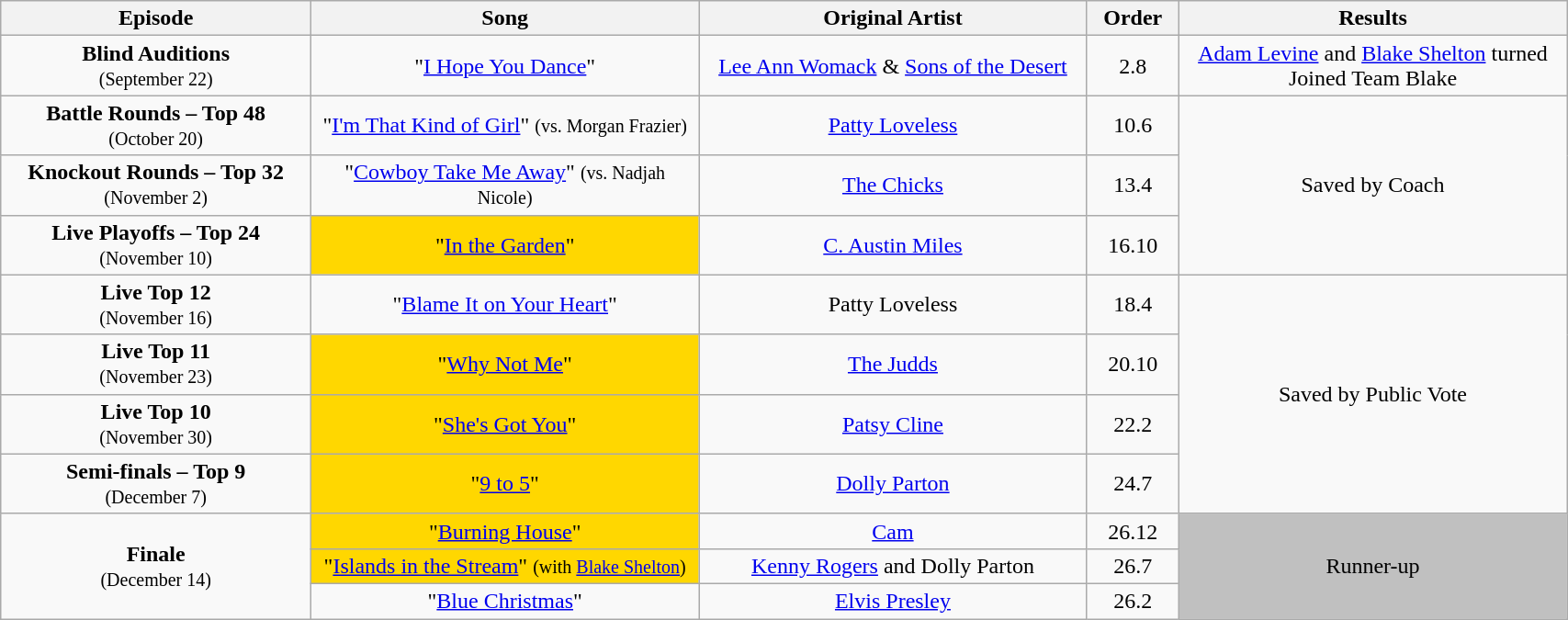<table class="wikitable" style="width:90%;text-align:center;">
<tr>
<th scope="col"  style="width:8%">Episode</th>
<th scope="col" style="width:10%">Song</th>
<th scope="col" style="width:10%">Original Artist</th>
<th scope="col"  style="width:1%">Order</th>
<th scope="col"  style="width:10%">Results</th>
</tr>
<tr>
<td scope="row"><strong>Blind Auditions</strong><br><small>(September 22)</small></td>
<td>"<a href='#'>I Hope You Dance</a>"</td>
<td><a href='#'>Lee Ann Womack</a> & <a href='#'>Sons of the Desert</a></td>
<td>2.8</td>
<td><a href='#'>Adam Levine</a> and <a href='#'>Blake Shelton</a> turned<br>Joined Team Blake</td>
</tr>
<tr>
<td scope="row"><strong>Battle Rounds – Top 48</strong><br><small>(October 20)</small></td>
<td>"<a href='#'>I'm That Kind of Girl</a>" <small>(vs. Morgan Frazier)</small></td>
<td><a href='#'>Patty Loveless</a></td>
<td>10.6</td>
<td rowspan=3>Saved by Coach</td>
</tr>
<tr>
<td scope="row"><strong>Knockout Rounds – Top 32</strong><br><small>(November 2)</small></td>
<td>"<a href='#'>Cowboy Take Me Away</a>"  <small>(vs. Nadjah Nicole)</small></td>
<td><a href='#'>The Chicks</a></td>
<td>13.4</td>
</tr>
<tr>
<td scope="row"><strong>Live Playoffs – Top 24</strong><br><small>(November 10)</small></td>
<td style="background:gold;">"<a href='#'>In the Garden</a>"</td>
<td><a href='#'>C. Austin Miles</a></td>
<td>16.10</td>
</tr>
<tr>
<td scope="row"><strong>Live Top 12</strong><br><small>(November 16)</small></td>
<td>"<a href='#'>Blame It on Your Heart</a>"</td>
<td>Patty Loveless</td>
<td>18.4</td>
<td rowspan=4>Saved by Public Vote</td>
</tr>
<tr>
<td scope="row"><strong>Live Top 11</strong><br><small>(November 23)</small></td>
<td style="background:gold;">"<a href='#'>Why Not Me</a>"</td>
<td><a href='#'>The Judds</a></td>
<td>20.10</td>
</tr>
<tr>
<td scope="row"><strong>Live Top 10</strong><br><small>(November 30)</small></td>
<td style="background:gold;">"<a href='#'>She's Got You</a>"</td>
<td><a href='#'>Patsy Cline</a></td>
<td>22.2</td>
</tr>
<tr>
<td scope="row"><strong>Semi-finals – Top 9</strong><br><small>(December 7)</small></td>
<td style="background:gold;">"<a href='#'>9 to 5</a>"</td>
<td><a href='#'>Dolly Parton</a></td>
<td>24.7</td>
</tr>
<tr>
<td rowspan="3"><strong>Finale</strong><br><small>(December 14)</small></td>
<td style="background:gold;">"<a href='#'>Burning House</a>"</td>
<td><a href='#'>Cam</a></td>
<td>26.12</td>
<td rowspan="3" style="background:silver;">Runner-up</td>
</tr>
<tr>
<td style="background:gold;">"<a href='#'>Islands in the Stream</a>" <small>(with <a href='#'>Blake Shelton</a>) </small></td>
<td><a href='#'>Kenny Rogers</a> and Dolly Parton</td>
<td>26.7</td>
</tr>
<tr>
<td>"<a href='#'>Blue Christmas</a>"</td>
<td><a href='#'>Elvis Presley</a></td>
<td>26.2</td>
</tr>
</table>
